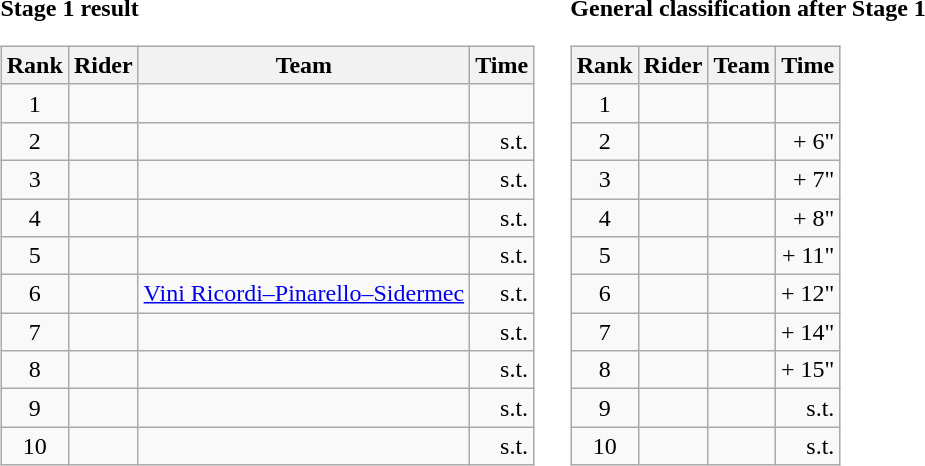<table>
<tr>
<td><strong>Stage 1 result</strong><br><table class="wikitable">
<tr>
<th scope="col">Rank</th>
<th scope="col">Rider</th>
<th scope="col">Team</th>
<th scope="col">Time</th>
</tr>
<tr>
<td style="text-align:center;">1</td>
<td></td>
<td></td>
<td style="text-align:right;"></td>
</tr>
<tr>
<td style="text-align:center;">2</td>
<td></td>
<td></td>
<td style="text-align:right;">s.t.</td>
</tr>
<tr>
<td style="text-align:center;">3</td>
<td></td>
<td></td>
<td style="text-align:right;">s.t.</td>
</tr>
<tr>
<td style="text-align:center;">4</td>
<td></td>
<td></td>
<td style="text-align:right;">s.t.</td>
</tr>
<tr>
<td style="text-align:center;">5</td>
<td></td>
<td></td>
<td style="text-align:right;">s.t.</td>
</tr>
<tr>
<td style="text-align:center;">6</td>
<td></td>
<td><a href='#'>Vini Ricordi–Pinarello–Sidermec</a></td>
<td style="text-align:right;">s.t.</td>
</tr>
<tr>
<td style="text-align:center;">7</td>
<td></td>
<td></td>
<td style="text-align:right;">s.t.</td>
</tr>
<tr>
<td style="text-align:center;">8</td>
<td></td>
<td></td>
<td style="text-align:right;">s.t.</td>
</tr>
<tr>
<td style="text-align:center;">9</td>
<td></td>
<td></td>
<td style="text-align:right;">s.t.</td>
</tr>
<tr>
<td style="text-align:center;">10</td>
<td></td>
<td></td>
<td style="text-align:right;">s.t.</td>
</tr>
</table>
</td>
<td></td>
<td><strong>General classification after Stage 1</strong><br><table class="wikitable">
<tr>
<th scope="col">Rank</th>
<th scope="col">Rider</th>
<th scope="col">Team</th>
<th scope="col">Time</th>
</tr>
<tr>
<td style="text-align:center;">1</td>
<td></td>
<td></td>
<td style="text-align:right;"></td>
</tr>
<tr>
<td style="text-align:center;">2</td>
<td></td>
<td></td>
<td style="text-align:right;">+ 6"</td>
</tr>
<tr>
<td style="text-align:center;">3</td>
<td></td>
<td></td>
<td style="text-align:right;">+ 7"</td>
</tr>
<tr>
<td style="text-align:center;">4</td>
<td></td>
<td></td>
<td style="text-align:right;">+ 8"</td>
</tr>
<tr>
<td style="text-align:center;">5</td>
<td></td>
<td></td>
<td style="text-align:right;">+ 11"</td>
</tr>
<tr>
<td style="text-align:center;">6</td>
<td></td>
<td></td>
<td style="text-align:right;">+ 12"</td>
</tr>
<tr>
<td style="text-align:center;">7</td>
<td></td>
<td></td>
<td style="text-align:right;">+ 14"</td>
</tr>
<tr>
<td style="text-align:center;">8</td>
<td></td>
<td></td>
<td style="text-align:right;">+ 15"</td>
</tr>
<tr>
<td style="text-align:center;">9</td>
<td></td>
<td></td>
<td style="text-align:right;">s.t.</td>
</tr>
<tr>
<td style="text-align:center;">10</td>
<td></td>
<td></td>
<td style="text-align:right;">s.t.</td>
</tr>
</table>
</td>
</tr>
</table>
